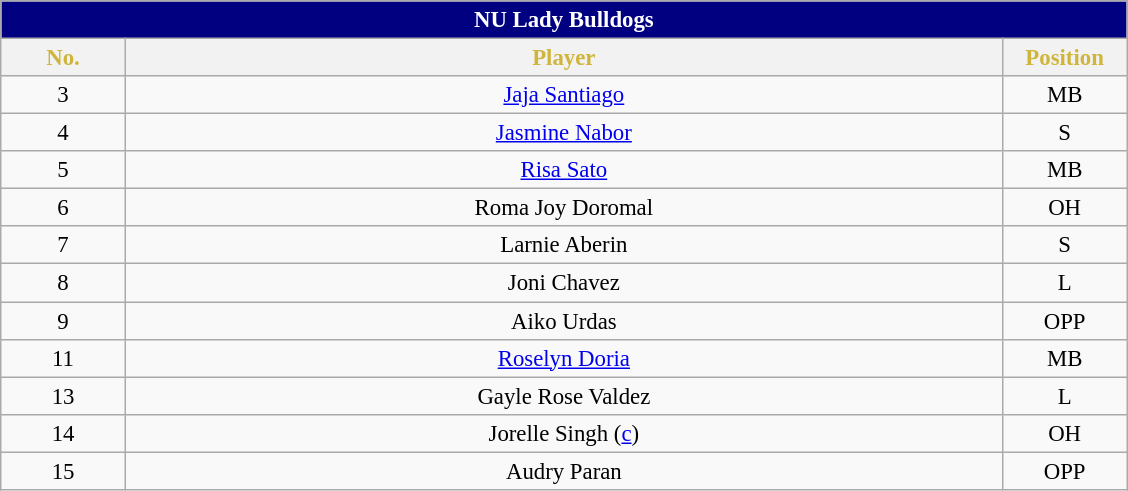<table class="wikitable sortable" style="font-size:95%; text-align:left;">
<tr>
<th colspan="7" style= "background:#000080; color: white; text-align: center"><strong>NU Lady Bulldogs</strong></th>
</tr>
<tr style="background:#FFFFFF; color:#CFB53B">
<th style= "align=center; width:5em;">No.</th>
<th style= "align=center;width:38em;">Player</th>
<th style= "align=center; width:5em;">Position</th>
</tr>
<tr align=center>
<td>3</td>
<td><a href='#'>Jaja Santiago</a></td>
<td>MB</td>
</tr>
<tr align=center>
<td>4</td>
<td><a href='#'>Jasmine Nabor</a></td>
<td>S</td>
</tr>
<tr align=center>
<td>5</td>
<td><a href='#'>Risa Sato</a></td>
<td>MB</td>
</tr>
<tr align=center>
<td>6</td>
<td>Roma Joy Doromal</td>
<td>OH</td>
</tr>
<tr align=center>
<td>7</td>
<td>Larnie Aberin</td>
<td>S</td>
</tr>
<tr align=center>
<td>8</td>
<td>Joni Chavez</td>
<td>L</td>
</tr>
<tr align=center>
<td>9</td>
<td>Aiko Urdas</td>
<td>OPP</td>
</tr>
<tr align=center>
<td>11</td>
<td><a href='#'>Roselyn Doria</a></td>
<td>MB</td>
</tr>
<tr align=center>
<td>13</td>
<td>Gayle Rose Valdez</td>
<td>L</td>
</tr>
<tr align=center>
<td>14</td>
<td>Jorelle Singh (<a href='#'>c</a>)</td>
<td>OH</td>
</tr>
<tr align=center>
<td>15</td>
<td>Audry Paran</td>
<td>OPP</td>
</tr>
</table>
